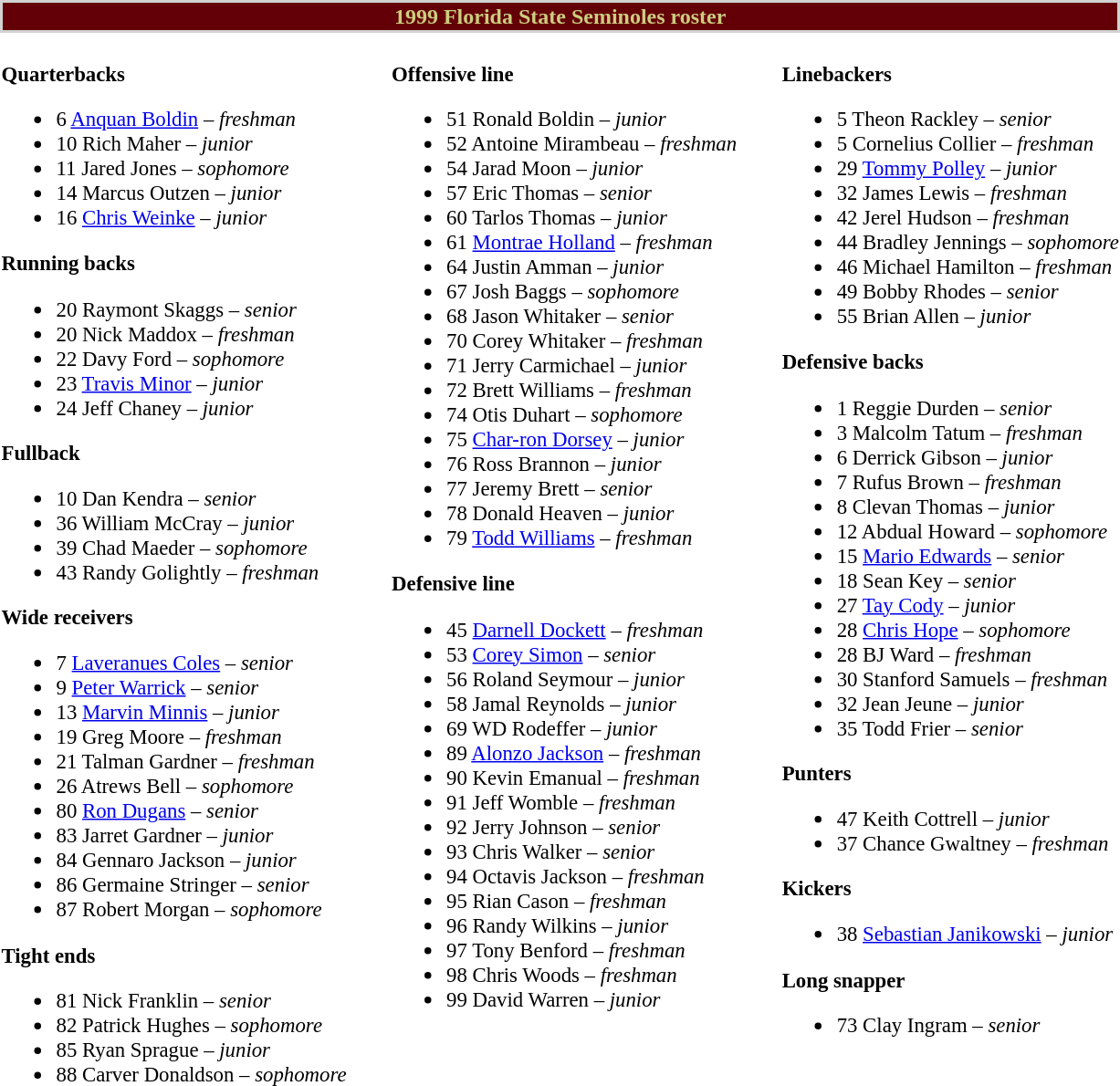<table class="toccolours" style="text-align: left;">
<tr>
<td colspan="9" style="background-color: #630007; color: #cccd7f; text-align: center; ;border:2px solid lightgray"><strong>1999 Florida State Seminoles roster</strong></td>
</tr>
<tr>
<td style="font-size: 95%;" valign="top"><br><strong>Quarterbacks</strong><ul><li>6 <a href='#'>Anquan Boldin</a> – <em>freshman</em></li><li>10 Rich Maher – <em>junior</em></li><li>11 Jared Jones – <em>sophomore</em></li><li>14 Marcus Outzen – <em> junior</em></li><li>16 <a href='#'>Chris Weinke</a> – <em>junior</em></li></ul><strong>Running backs</strong><ul><li>20 Raymont Skaggs – <em>senior</em></li><li>20 Nick Maddox – <em>freshman</em></li><li>22 Davy Ford – <em> sophomore</em></li><li>23 <a href='#'>Travis Minor</a> – <em>junior</em></li><li>24 Jeff Chaney – <em>junior</em></li></ul><strong>Fullback</strong><ul><li>10 Dan Kendra – <em> senior</em></li><li>36 William McCray – <em>junior</em></li><li>39 Chad Maeder – <em> sophomore</em></li><li>43 Randy Golightly – <em>freshman</em></li></ul><strong>Wide receivers</strong><ul><li>7 <a href='#'>Laveranues Coles</a> – <em>senior</em></li><li>9 <a href='#'>Peter Warrick</a> – <em> senior</em></li><li>13 <a href='#'>Marvin Minnis</a> – <em> junior</em></li><li>19 Greg Moore – <em> freshman</em></li><li>21 Talman Gardner – <em> freshman</em></li><li>26 Atrews Bell – <em> sophomore</em></li><li>80 <a href='#'>Ron Dugans</a> – <em> senior</em></li><li>83 Jarret Gardner – <em> junior</em></li><li>84 Gennaro Jackson – <em>junior</em></li><li>86 Germaine Stringer – <em> senior</em></li><li>87 Robert Morgan – <em>sophomore</em></li></ul><strong>Tight ends</strong><ul><li>81 Nick Franklin – <em>senior</em></li><li>82 Patrick Hughes – <em>sophomore</em></li><li>85 Ryan Sprague – <em> junior</em></li><li>88 Carver Donaldson – <em> sophomore</em></li></ul></td>
<td width="25"> </td>
<td valign="top" style="font-size: 95%;"><br><strong>Offensive line</strong><ul><li>51 Ronald Boldin – <em>junior</em></li><li>52 Antoine Mirambeau – <em> freshman</em></li><li>54 Jarad Moon – <em> junior</em></li><li>57 Eric Thomas – <em> senior</em></li><li>60 Tarlos Thomas – <em> junior</em></li><li>61 <a href='#'>Montrae Holland</a> – <em> freshman</em></li><li>64 Justin Amman – <em> junior</em></li><li>67 Josh Baggs – <em> sophomore</em></li><li>68 Jason Whitaker – <em> senior</em></li><li>70 Corey Whitaker – <em>freshman</em></li><li>71 Jerry Carmichael – <em> junior</em></li><li>72 Brett Williams – <em> freshman</em></li><li>74 Otis Duhart – <em>sophomore</em></li><li>75 <a href='#'>Char-ron Dorsey</a> – <em>junior</em></li><li>76 Ross Brannon – <em> junior</em></li><li>77 Jeremy Brett – <em> senior</em></li><li>78 Donald Heaven – <em> junior</em></li><li>79 <a href='#'>Todd Williams</a> – <em> freshman</em></li></ul><strong>Defensive line</strong><ul><li>45 <a href='#'>Darnell Dockett</a> – <em>freshman</em></li><li>53 <a href='#'>Corey Simon</a> – <em> senior</em></li><li>56 Roland Seymour – <em> junior</em></li><li>58 Jamal Reynolds – <em>junior</em></li><li>69 WD Rodeffer – <em>junior</em></li><li>89 <a href='#'>Alonzo Jackson</a> – <em>freshman</em></li><li>90 Kevin Emanual – <em>freshman</em></li><li>91 Jeff Womble – <em>freshman</em></li><li>92 Jerry Johnson – <em> senior</em></li><li>93 Chris Walker – <em> senior</em></li><li>94 Octavis Jackson – <em> freshman</em></li><li>95 Rian Cason – <em> freshman</em></li><li>96 Randy Wilkins – <em> junior</em></li><li>97 Tony Benford – <em> freshman</em></li><li>98 Chris Woods – <em> freshman</em></li><li>99 David Warren – <em>junior</em></li></ul></td>
<td width="25"> </td>
<td valign="top" style="font-size: 95%;"><br><strong>Linebackers</strong><ul><li>5 Theon Rackley – <em> senior</em></li><li>5 Cornelius Collier – <em>freshman</em></li><li>29 <a href='#'>Tommy Polley</a> – <em> junior</em></li><li>32 James Lewis – <em> freshman</em></li><li>42 Jerel Hudson – <em> freshman</em></li><li>44 Bradley Jennings – <em> sophomore</em></li><li>46 Michael Hamilton – <em> freshman</em></li><li>49 Bobby Rhodes – <em> senior</em></li><li>55 Brian Allen – <em> junior</em></li></ul><strong>Defensive backs</strong><ul><li>1 Reggie Durden – <em>senior</em></li><li>3 Malcolm Tatum – <em> freshman</em></li><li>6 Derrick Gibson – <em>junior</em></li><li>7 Rufus Brown – <em>freshman</em></li><li>8 Clevan Thomas – <em>junior</em></li><li>12 Abdual Howard – <em> sophomore</em></li><li>15 <a href='#'>Mario Edwards</a> – <em> senior</em></li><li>18 Sean Key – <em> senior</em></li><li>27 <a href='#'>Tay Cody</a> – <em> junior</em></li><li>28 <a href='#'>Chris Hope</a> – <em>sophomore</em></li><li>28 BJ Ward – <em>freshman</em></li><li>30 Stanford Samuels – <em> freshman</em></li><li>32 Jean Jeune – <em> junior</em></li><li>35 Todd Frier – <em> senior</em></li></ul><strong>Punters</strong><ul><li>47 Keith Cottrell – <em>junior</em></li><li>37 Chance Gwaltney – <em> freshman</em></li></ul><strong>Kickers</strong><ul><li>38 <a href='#'>Sebastian Janikowski</a> – <em>junior</em></li></ul><strong>Long snapper</strong><ul><li>73 Clay Ingram – <em>senior</em></li></ul></td>
</tr>
</table>
